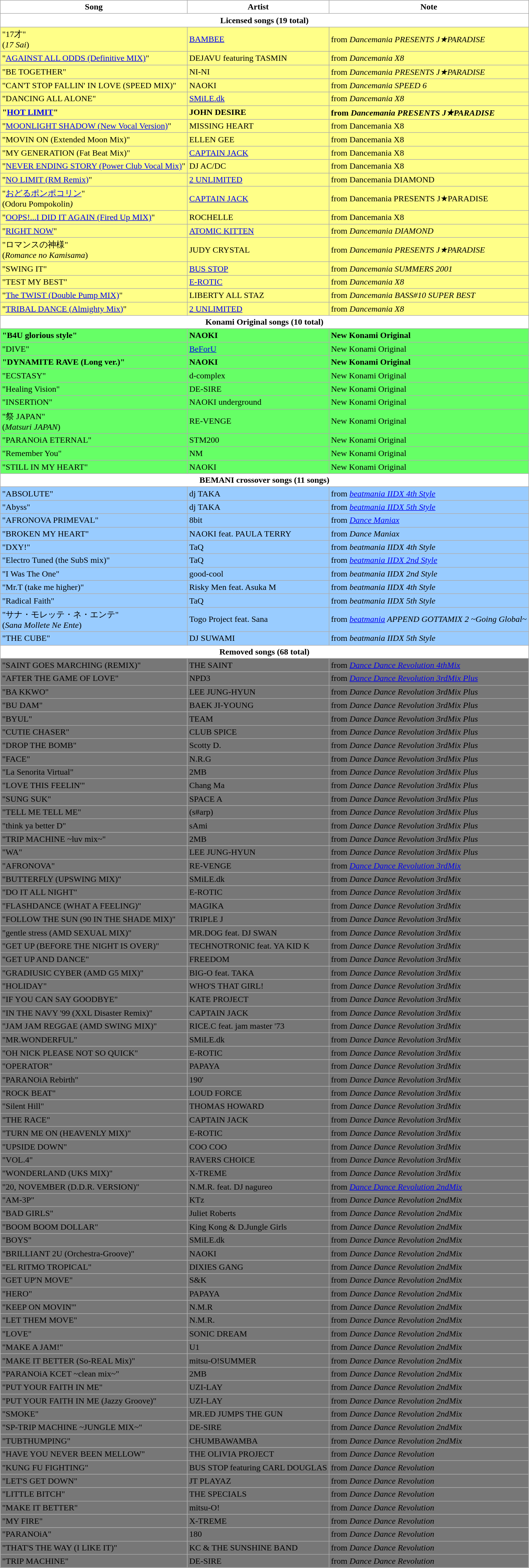<table class="wikitable">
<tr>
<th style="background:#fff;">Song</th>
<th style="background:#fff;">Artist</th>
<th style="background:#fff;">Note</th>
</tr>
<tr>
<th colspan="3" style="background:#ffffff;">Licensed songs (19 total)</th>
</tr>
<tr style="background:#ffff88;">
<td>"17才"<br>(<em>17 Sai</em>)</td>
<td><a href='#'>BAMBEE</a></td>
<td>from <em>Dancemania PRESENTS J★PARADISE</em></td>
</tr>
<tr style="background:#ffff88;">
<td>"<a href='#'>AGAINST ALL ODDS (Definitive MIX)</a>"</td>
<td>DEJAVU featuring TASMIN</td>
<td>from <em>Dancemania X8</em></td>
</tr>
<tr style="background:#ffff88;">
<td>"BE TOGETHER"</td>
<td>NI-NI</td>
<td>from <em>Dancemania PRESENTS J★PARADISE</em></td>
</tr>
<tr style="background:#ffff88;">
<td>"CAN'T STOP FALLIN' IN LOVE (SPEED MIX)"</td>
<td>NAOKI</td>
<td>from <em>Dancemania SPEED 6</em></td>
</tr>
<tr style="background:#ffff88;">
<td>"DANCING ALL ALONE"</td>
<td><a href='#'>SMiLE.dk</a></td>
<td>from <em>Dancemania X8</em></td>
</tr>
<tr style="background:#ffff88;">
<td><strong>"<a href='#'>HOT LIMIT</a>"</strong></td>
<td><strong>JOHN DESIRE</strong></td>
<td><strong>from <em>Dancemania PRESENTS J★PARADISE<strong><em></td>
</tr>
<tr style="background:#ffff88;">
<td>"<a href='#'>MOONLIGHT SHADOW (New Vocal Version)</a>"</td>
<td>MISSING HEART</td>
<td>from </em>Dancemania X8<em></td>
</tr>
<tr style="background:#ffff88;">
<td>"MOVIN ON (Extended Moon Mix)"</td>
<td>ELLEN GEE</td>
<td>from </em>Dancemania X8<em></td>
</tr>
<tr style="background:#ffff88;">
<td>"MY GENERATION (Fat Beat Mix)"</td>
<td><a href='#'>CAPTAIN JACK</a></td>
<td>from </em>Dancemania X8<em></td>
</tr>
<tr style="background:#ffff88;">
<td>"<a href='#'>NEVER ENDING STORY (Power Club Vocal Mix)</a>"</td>
<td>DJ AC/DC</td>
<td>from </em>Dancemania X8<em></td>
</tr>
<tr style="background:#ffff88;">
<td>"<a href='#'>NO LIMIT (RM Remix)</a>"</td>
<td><a href='#'>2 UNLIMITED</a></td>
<td>from </em>Dancemania DIAMOND<em></td>
</tr>
<tr style="background:#ffff88;">
<td>"<a href='#'>おどるポンポコリン</a>"<br>(</em>Odoru Pompokolin<em>)</td>
<td><a href='#'>CAPTAIN JACK</a></td>
<td>from </em>Dancemania PRESENTS J★PARADISE<em></td>
</tr>
<tr style="background:#ffff88;">
<td></strong>"<a href='#'>OOPS!...I DID IT AGAIN (Fired Up MIX)</a>"<strong></td>
<td></strong>ROCHELLE<strong></td>
<td></strong>from </em>Dancemania X8</em></strong></td>
</tr>
<tr style="background:#ffff88;">
<td>"<a href='#'>RIGHT NOW</a>"</td>
<td><a href='#'>ATOMIC KITTEN</a></td>
<td>from <em>Dancemania DIAMOND</em></td>
</tr>
<tr style="background:#ffff88;">
<td>"ロマンスの神様"<br>(<em>Romance no Kamisama</em>)</td>
<td>JUDY CRYSTAL</td>
<td>from <em>Dancemania PRESENTS J★PARADISE</em></td>
</tr>
<tr style="background:#ffff88;">
<td>"SWING IT"</td>
<td><a href='#'>BUS STOP</a></td>
<td>from <em>Dancemania SUMMERS 2001</em></td>
</tr>
<tr style="background:#ffff88;">
<td>"TEST MY BEST"</td>
<td><a href='#'>E-ROTIC</a></td>
<td>from <em>Dancemania X8</em></td>
</tr>
<tr style="background:#ffff88;">
<td>"<a href='#'>The TWIST (Double Pump MIX)</a>"</td>
<td>LIBERTY ALL STAZ</td>
<td>from <em>Dancemania BASS#10 SUPER BEST</em></td>
</tr>
<tr style="background:#ffff88;">
<td>"<a href='#'>TRIBAL DANCE (Almighty Mix)</a>"</td>
<td><a href='#'>2 UNLIMITED</a></td>
<td>from <em>Dancemania X8</em></td>
</tr>
<tr>
<th colspan="3" style="background:#ffffff;">Konami Original songs (10 total)</th>
</tr>
<tr style="background:#66ff66;">
<td><strong>"B4U glorious style"</strong></td>
<td><strong>NAOKI</strong></td>
<td><strong>New Konami Original</strong></td>
</tr>
<tr style="background:#66ff66;">
<td>"DIVE"</td>
<td><a href='#'>BeForU</a></td>
<td>New Konami Original</td>
</tr>
<tr style="background:#66ff66;">
<td><strong>"DYNAMITE RAVE (Long ver.)"</strong></td>
<td><strong>NAOKI</strong></td>
<td><strong>New Konami Original</strong></td>
</tr>
<tr style="background:#66ff66;">
<td>"ECSTASY"</td>
<td>d-complex</td>
<td>New Konami Original</td>
</tr>
<tr style="background:#66ff66;">
<td>"Healing Vision"</td>
<td>DE-SIRE</td>
<td>New Konami Original</td>
</tr>
<tr style="background:#66ff66;">
<td>"INSERTiON"</td>
<td>NAOKI underground</td>
<td>New Konami Original</td>
</tr>
<tr style="background:#66ff66;">
<td>"祭 JAPAN"<br>(<em>Matsuri JAPAN</em>)</td>
<td>RE-VENGE</td>
<td>New Konami Original</td>
</tr>
<tr style="background:#66ff66;">
<td>"PARANOiA ETERNAL"</td>
<td>STM200</td>
<td>New Konami Original</td>
</tr>
<tr style="background:#66ff66;">
<td>"Remember You"</td>
<td>NM</td>
<td>New Konami Original</td>
</tr>
<tr style="background:#66ff66;">
<td>"STILL IN MY HEART"</td>
<td>NAOKI</td>
<td>New Konami Original</td>
</tr>
<tr>
<th colspan="3" style="background:#ffffff;">BEMANI crossover songs (11 songs)</th>
</tr>
<tr style="background:#99CCFF;">
<td>"ABSOLUTE" </td>
<td>dj TAKA</td>
<td>from <em><a href='#'>beatmania IIDX 4th Style</a></em></td>
</tr>
<tr style="background:#99CCFF;">
<td>"Abyss" </td>
<td>dj TAKA</td>
<td>from <em><a href='#'>beatmania IIDX 5th Style</a></em></td>
</tr>
<tr style="background:#99CCFF;">
<td>"AFRONOVA PRIMEVAL"</td>
<td>8bit</td>
<td>from <em><a href='#'>Dance Maniax</a></em></td>
</tr>
<tr style="background:#99CCFF;">
<td>"BROKEN MY HEART"</td>
<td>NAOKI feat. PAULA TERRY</td>
<td>from <em>Dance Maniax</em></td>
</tr>
<tr style="background:#99CCFF;">
<td>"DXY!" </td>
<td>TaQ</td>
<td>from <em>beatmania IIDX 4th Style</em></td>
</tr>
<tr style="background:#99CCFF;">
<td>"Electro Tuned (the SubS mix)" </td>
<td>TaQ</td>
<td>from <em><a href='#'>beatmania IIDX 2nd Style</a></em></td>
</tr>
<tr style="background:#99CCFF;">
<td>"I Was The One" </td>
<td>good-cool</td>
<td>from <em>beatmania IIDX 2nd Style</em></td>
</tr>
<tr style="background:#99CCFF;">
<td>"Mr.T (take me higher)" </td>
<td>Risky Men feat. Asuka M</td>
<td>from <em>beatmania IIDX 4th Style</em></td>
</tr>
<tr style="background:#99CCFF;">
<td>"Radical Faith" </td>
<td>TaQ</td>
<td>from <em>beatmania IIDX 5th Style</em></td>
</tr>
<tr style="background:#99CCFF;">
<td>"サナ・モレッテ・ネ・エンテ"<br>(<em>Sana Mollete Ne Ente</em>) </td>
<td>Togo Project feat. Sana</td>
<td>from <em><a href='#'>beatmania</a> APPEND GOTTAMIX 2 ~Going Global~</em></td>
</tr>
<tr style="background:#99CCFF;">
<td>"THE CUBE" </td>
<td>DJ SUWAMI</td>
<td>from <em>beatmania IIDX 5th Style</em></td>
</tr>
<tr>
<th colspan="3" style="background:#ffffff;">Removed songs (68 total)</th>
</tr>
<tr style="background:#777777;">
<td>"SAINT GOES MARCHING (REMIX)"</td>
<td>THE SAINT</td>
<td>from <em><a href='#'>Dance Dance Revolution 4thMix</a></em></td>
</tr>
<tr style="background:#777777;">
<td>"AFTER THE GAME OF LOVE"</td>
<td>NPD3</td>
<td>from <em><a href='#'>Dance Dance Revolution 3rdMix Plus</a></em></td>
</tr>
<tr style="background:#777777;">
<td>"BA KKWO"</td>
<td>LEE JUNG-HYUN</td>
<td>from <em>Dance Dance Revolution 3rdMix Plus</em></td>
</tr>
<tr style="background:#777777;">
<td>"BU DAM"</td>
<td>BAEK JI-YOUNG</td>
<td>from <em>Dance Dance Revolution 3rdMix Plus</em></td>
</tr>
<tr style="background:#777777;">
<td>"BYUL"</td>
<td>TEAM</td>
<td>from <em>Dance Dance Revolution 3rdMix Plus</em></td>
</tr>
<tr style="background:#777777;">
<td>"CUTIE CHASER"</td>
<td>CLUB SPICE</td>
<td>from <em>Dance Dance Revolution 3rdMix Plus</em></td>
</tr>
<tr style="background:#777777;">
<td>"DROP THE BOMB"</td>
<td>Scotty D.</td>
<td>from <em>Dance Dance Revolution 3rdMix Plus</em></td>
</tr>
<tr style="background:#777777;">
<td>"FACE"</td>
<td>N.R.G</td>
<td>from <em>Dance Dance Revolution 3rdMix Plus</em></td>
</tr>
<tr style="background:#777777;">
<td>"La Senorita Virtual"</td>
<td>2MB</td>
<td>from <em>Dance Dance Revolution 3rdMix Plus</em></td>
</tr>
<tr style="background:#777777;">
<td>"LOVE THIS FEELIN'"</td>
<td>Chang Ma</td>
<td>from <em>Dance Dance Revolution 3rdMix Plus</em></td>
</tr>
<tr style="background:#777777;">
<td>"SUNG SUK"</td>
<td>SPACE A</td>
<td>from <em>Dance Dance Revolution 3rdMix Plus</em></td>
</tr>
<tr style="background:#777777;">
<td>"TELL ME TELL ME"</td>
<td>(s#arp)</td>
<td>from <em>Dance Dance Revolution 3rdMix Plus</em></td>
</tr>
<tr style="background:#777777;">
<td>"think ya better D"</td>
<td>sAmi</td>
<td>from <em>Dance Dance Revolution 3rdMix Plus</em></td>
</tr>
<tr style="background:#777777;">
<td>"TRIP MACHINE ~luv mix~"</td>
<td>2MB</td>
<td>from <em>Dance Dance Revolution 3rdMix Plus</em></td>
</tr>
<tr style="background:#777777;">
<td>"WA"</td>
<td>LEE JUNG-HYUN</td>
<td>from <em>Dance Dance Revolution 3rdMix Plus</em></td>
</tr>
<tr style="background:#777777;">
<td>"AFRONOVA"</td>
<td>RE-VENGE</td>
<td>from <em><a href='#'>Dance Dance Revolution 3rdMix</a></em></td>
</tr>
<tr style="background:#777777;">
<td>"BUTTERFLY (UPSWING MIX)"</td>
<td>SMiLE.dk</td>
<td>from <em>Dance Dance Revolution 3rdMix</em></td>
</tr>
<tr style="background:#777777;">
<td>"DO IT ALL NIGHT"</td>
<td>E-ROTIC</td>
<td>from <em>Dance Dance Revolution 3rdMix</em></td>
</tr>
<tr style="background:#777777;">
<td>"FLASHDANCE (WHAT A FEELING)"</td>
<td>MAGIKA</td>
<td>from <em>Dance Dance Revolution 3rdMix</em></td>
</tr>
<tr style="background:#777777;">
<td>"FOLLOW THE SUN (90 IN THE SHADE MIX)"</td>
<td>TRIPLE J</td>
<td>from <em>Dance Dance Revolution 3rdMix</em></td>
</tr>
<tr style="background:#777777;">
<td>"gentle stress (AMD SEXUAL MIX)"</td>
<td>MR.DOG feat. DJ SWAN</td>
<td>from <em>Dance Dance Revolution 3rdMix</em></td>
</tr>
<tr style="background:#777777;">
<td>"GET UP (BEFORE THE NIGHT IS OVER)"</td>
<td>TECHNOTRONIC feat. YA KID K</td>
<td>from <em>Dance Dance Revolution 3rdMix</em></td>
</tr>
<tr style="background:#777777;">
<td>"GET UP AND DANCE"</td>
<td>FREEDOM</td>
<td>from <em>Dance Dance Revolution 3rdMix</em></td>
</tr>
<tr style="background:#777777;">
<td>"GRADIUSIC CYBER (AMD G5 MIX)"</td>
<td>BIG-O feat. TAKA</td>
<td>from <em>Dance Dance Revolution 3rdMix</em></td>
</tr>
<tr style="background:#777777;">
<td>"HOLIDAY"</td>
<td>WHO'S THAT GIRL!</td>
<td>from <em>Dance Dance Revolution 3rdMix</em></td>
</tr>
<tr style="background:#777777;">
<td>"IF YOU CAN SAY GOODBYE"</td>
<td>KATE PROJECT</td>
<td>from <em>Dance Dance Revolution 3rdMix</em></td>
</tr>
<tr style="background:#777777;">
<td>"IN THE NAVY '99 (XXL Disaster Remix)"</td>
<td>CAPTAIN JACK</td>
<td>from <em>Dance Dance Revolution 3rdMix</em></td>
</tr>
<tr style="background:#777777;">
<td>"JAM JAM REGGAE (AMD SWING MIX)"</td>
<td>RICE.C feat. jam master '73</td>
<td>from <em>Dance Dance Revolution 3rdMix</em></td>
</tr>
<tr style="background:#777777;">
<td>"MR.WONDERFUL"</td>
<td>SMiLE.dk</td>
<td>from <em>Dance Dance Revolution 3rdMix</em></td>
</tr>
<tr style="background:#777777;">
<td>"OH NICK PLEASE NOT SO QUICK"</td>
<td>E-ROTIC</td>
<td>from <em>Dance Dance Revolution 3rdMix</em></td>
</tr>
<tr style="background:#777777;">
<td>"OPERATOR"</td>
<td>PAPAYA</td>
<td>from <em>Dance Dance Revolution 3rdMix</em></td>
</tr>
<tr style="background:#777777;">
<td>"PARANOiA Rebirth"</td>
<td>190'</td>
<td>from <em>Dance Dance Revolution 3rdMix</em></td>
</tr>
<tr style="background:#777777;">
<td>"ROCK BEAT"</td>
<td>LOUD FORCE</td>
<td>from <em>Dance Dance Revolution 3rdMix</em></td>
</tr>
<tr style="background:#777777;">
<td>"Silent Hill"</td>
<td>THOMAS HOWARD</td>
<td>from <em>Dance Dance Revolution 3rdMix</em></td>
</tr>
<tr style="background:#777777;">
<td>"THE RACE"</td>
<td>CAPTAIN JACK</td>
<td>from <em>Dance Dance Revolution 3rdMix</em></td>
</tr>
<tr style="background:#777777;">
<td>"TURN ME ON (HEAVENLY MIX)"</td>
<td>E-ROTIC</td>
<td>from <em>Dance Dance Revolution 3rdMix</em></td>
</tr>
<tr style="background:#777777;">
<td>"UPSIDE DOWN"</td>
<td>COO COO</td>
<td>from <em>Dance Dance Revolution 3rdMix</em></td>
</tr>
<tr style="background:#777777;">
<td>"VOL.4"</td>
<td>RAVERS CHOICE</td>
<td>from <em>Dance Dance Revolution 3rdMix</em></td>
</tr>
<tr style="background:#777777;">
<td>"WONDERLAND (UKS MIX)"</td>
<td>X-TREME</td>
<td>from <em>Dance Dance Revolution 3rdMix</em></td>
</tr>
<tr style="background:#777777;">
<td>"20, NOVEMBER (D.D.R. VERSION)"</td>
<td>N.M.R. feat. DJ nagureo</td>
<td>from <em><a href='#'>Dance Dance Revolution 2ndMix</a></em></td>
</tr>
<tr style="background:#777777;">
<td>"AM-3P"</td>
<td>KTz</td>
<td>from <em>Dance Dance Revolution 2ndMix</em></td>
</tr>
<tr style="background:#777777;">
<td>"BAD GIRLS"</td>
<td>Juliet Roberts</td>
<td>from <em>Dance Dance Revolution 2ndMix</em></td>
</tr>
<tr style="background:#777777;">
<td>"BOOM BOOM DOLLAR"</td>
<td>King Kong & D.Jungle Girls</td>
<td>from <em>Dance Dance Revolution 2ndMix</em></td>
</tr>
<tr style="background:#777777;">
<td>"BOYS"</td>
<td>SMiLE.dk</td>
<td>from <em>Dance Dance Revolution 2ndMix</em></td>
</tr>
<tr style="background:#777777;">
<td>"BRILLIANT 2U (Orchestra-Groove)"</td>
<td>NAOKI</td>
<td>from <em>Dance Dance Revolution 2ndMix</em></td>
</tr>
<tr style="background:#777777;">
<td>"EL RITMO TROPICAL"</td>
<td>DIXIES GANG</td>
<td>from <em>Dance Dance Revolution 2ndMix</em></td>
</tr>
<tr style="background:#777777;">
<td>"GET UP'N MOVE"</td>
<td>S&K</td>
<td>from <em>Dance Dance Revolution 2ndMix</em></td>
</tr>
<tr style="background:#777777;">
<td>"HERO"</td>
<td>PAPAYA</td>
<td>from <em>Dance Dance Revolution 2ndMix</em></td>
</tr>
<tr style="background:#777777;">
<td>"KEEP ON MOVIN'"</td>
<td>N.M.R</td>
<td>from <em>Dance Dance Revolution 2ndMix</em></td>
</tr>
<tr style="background:#777777;">
<td>"LET THEM MOVE"</td>
<td>N.M.R.</td>
<td>from <em>Dance Dance Revolution 2ndMix</em></td>
</tr>
<tr style="background:#777777;">
<td>"LOVE"</td>
<td>SONIC DREAM</td>
<td>from <em>Dance Dance Revolution 2ndMix</em></td>
</tr>
<tr style="background:#777777;">
<td>"MAKE A JAM!"</td>
<td>U1</td>
<td>from <em>Dance Dance Revolution 2ndMix</em></td>
</tr>
<tr style="background:#777777;">
<td>"MAKE IT BETTER (So-REAL Mix)"</td>
<td>mitsu-O!SUMMER</td>
<td>from <em>Dance Dance Revolution 2ndMix</em></td>
</tr>
<tr style="background:#777777;">
<td>"PARANOiA KCET ~clean mix~"</td>
<td>2MB</td>
<td>from <em>Dance Dance Revolution 2ndMix</em></td>
</tr>
<tr style="background:#777777;">
<td>"PUT YOUR FAITH IN ME"</td>
<td>UZI-LAY</td>
<td>from <em>Dance Dance Revolution 2ndMix</em></td>
</tr>
<tr style="background:#777777;">
<td>"PUT YOUR FAITH IN ME (Jazzy Groove)"</td>
<td>UZI-LAY</td>
<td>from <em>Dance Dance Revolution 2ndMix</em></td>
</tr>
<tr style="background:#777777;">
<td>"SMOKE"</td>
<td>MR.ED JUMPS THE GUN</td>
<td>from <em>Dance Dance Revolution 2ndMix</em></td>
</tr>
<tr style="background:#777777;">
<td>"SP-TRIP MACHINE ~JUNGLE MIX~"</td>
<td>DE-SIRE</td>
<td>from <em>Dance Dance Revolution 2ndMix</em></td>
</tr>
<tr style="background:#777777;">
<td>"TUBTHUMPING"</td>
<td>CHUMBAWAMBA</td>
<td>from <em>Dance Dance Revolution 2ndMix</em></td>
</tr>
<tr style="background:#777777;">
<td>"HAVE YOU NEVER BEEN MELLOW"</td>
<td>THE OLIVIA PROJECT</td>
<td>from <em>Dance Dance Revolution</em></td>
</tr>
<tr style="background:#777777;">
<td>"KUNG FU FIGHTING"</td>
<td>BUS STOP featuring CARL DOUGLAS</td>
<td>from <em>Dance Dance Revolution</em></td>
</tr>
<tr style="background:#777777;">
<td>"LET'S GET DOWN"</td>
<td>JT PLAYAZ</td>
<td>from <em>Dance Dance Revolution</em></td>
</tr>
<tr style="background:#777777;">
<td>"LITTLE BITCH"</td>
<td>THE SPECIALS</td>
<td>from <em>Dance Dance Revolution</em></td>
</tr>
<tr style="background:#777777;">
<td>"MAKE IT BETTER"</td>
<td>mitsu-O!</td>
<td>from <em>Dance Dance Revolution</em></td>
</tr>
<tr style="background:#777777;">
<td>"MY FIRE"</td>
<td>X-TREME</td>
<td>from <em>Dance Dance Revolution</em></td>
</tr>
<tr style="background:#777777;">
<td>"PARANOiA"</td>
<td>180</td>
<td>from <em>Dance Dance Revolution</em></td>
</tr>
<tr style="background:#777777;">
<td>"THAT'S THE WAY (I LIKE IT)"</td>
<td>KC & THE SUNSHINE BAND</td>
<td>from <em>Dance Dance Revolution</em></td>
</tr>
<tr style="background:#777777;">
<td>"TRIP MACHINE"</td>
<td>DE-SIRE</td>
<td>from <em>Dance Dance Revolution</em></td>
</tr>
</table>
